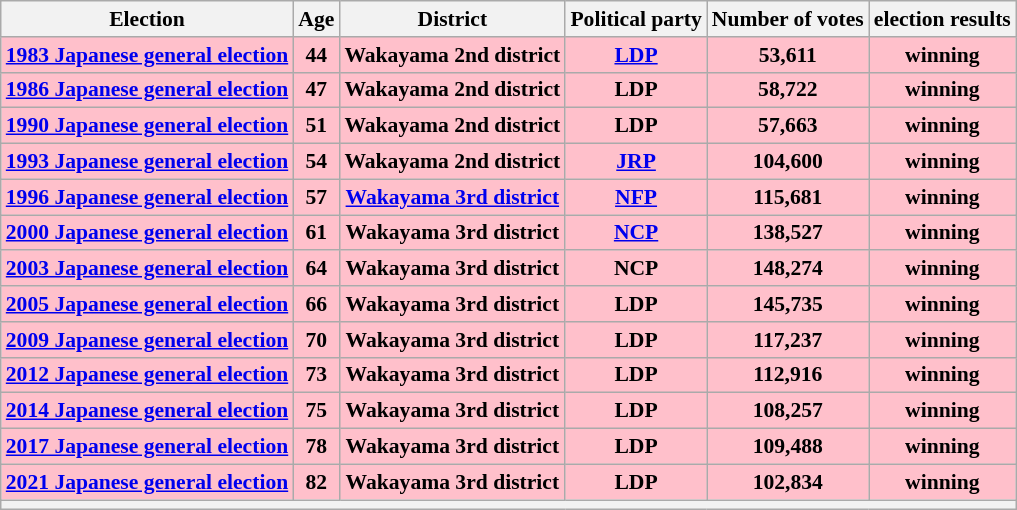<table class="wikitable" style="text-align:center; font-size:90%">
<tr>
<th>Election</th>
<th>Age</th>
<th>District</th>
<th>Political party</th>
<th>Number of votes</th>
<th>election results</th>
</tr>
<tr>
<td style="background:Pink;"><strong><a href='#'>1983 Japanese general election</a></strong></td>
<td style="background:Pink;"><strong>44</strong></td>
<td style="background:Pink;"><strong>Wakayama 2nd district</strong></td>
<td style="background:Pink;"><strong><a href='#'>LDP</a></strong></td>
<td style="background:Pink;"><strong>53,611</strong></td>
<td style="background:Pink;"><strong>winning</strong></td>
</tr>
<tr>
<td style="background:Pink;"><strong><a href='#'>1986 Japanese general election</a></strong></td>
<td style="background:Pink;"><strong>47</strong></td>
<td style="background:Pink;"><strong>Wakayama 2nd district</strong></td>
<td style="background:Pink;"><strong>LDP</strong></td>
<td style="background:Pink;"><strong>58,722</strong></td>
<td style="background:Pink;"><strong>winning</strong></td>
</tr>
<tr>
<td style="background:Pink;"><strong><a href='#'>1990 Japanese general election</a></strong></td>
<td style="background:Pink;"><strong>51</strong></td>
<td style="background:Pink;"><strong>Wakayama 2nd district</strong></td>
<td style="background:Pink;"><strong>LDP</strong></td>
<td style="background:Pink;"><strong>57,663</strong></td>
<td style="background:Pink;"><strong>winning</strong></td>
</tr>
<tr>
<td style="background:Pink;"><strong><a href='#'>1993 Japanese general election</a></strong></td>
<td style="background:Pink;"><strong>54</strong></td>
<td style="background:Pink;"><strong>Wakayama 2nd district</strong></td>
<td style="background:Pink;"><strong><a href='#'>JRP</a></strong></td>
<td style="background:Pink;"><strong>104,600</strong></td>
<td style="background:Pink;"><strong>winning</strong></td>
</tr>
<tr>
<td style="background:Pink;"><strong><a href='#'>1996 Japanese general election</a></strong></td>
<td style="background:Pink;"><strong>57</strong></td>
<td style="background:Pink;"><strong><a href='#'>Wakayama 3rd district</a></strong></td>
<td style="background:Pink;"><strong><a href='#'>NFP</a></strong></td>
<td style="background:Pink;"><strong>115,681</strong></td>
<td style="background:Pink;"><strong>winning</strong></td>
</tr>
<tr>
<td style="background:Pink;"><strong><a href='#'>2000 Japanese general election</a></strong></td>
<td style="background:Pink;"><strong>61</strong></td>
<td style="background:Pink;"><strong>Wakayama 3rd district</strong></td>
<td style="background:Pink;"><strong><a href='#'>NCP</a></strong></td>
<td style="background:Pink;"><strong>138,527</strong></td>
<td style="background:Pink;"><strong>winning</strong></td>
</tr>
<tr>
<td style="background:Pink;"><strong><a href='#'>2003 Japanese general election</a></strong></td>
<td style="background:Pink;"><strong>64</strong></td>
<td style="background:Pink;"><strong>Wakayama 3rd district</strong></td>
<td style="background:Pink;"><strong>NCP</strong></td>
<td style="background:Pink;"><strong>148,274</strong></td>
<td style="background:Pink;"><strong>winning</strong></td>
</tr>
<tr>
<td style="background:Pink;"><strong><a href='#'>2005 Japanese general election</a></strong></td>
<td style="background:Pink;"><strong>66</strong></td>
<td style="background:Pink;"><strong>Wakayama 3rd district</strong></td>
<td style="background:Pink;"><strong>LDP</strong></td>
<td style="background:Pink;"><strong>145,735</strong></td>
<td style="background:Pink;"><strong>winning</strong></td>
</tr>
<tr>
<td style="background:Pink;"><strong><a href='#'>2009 Japanese general election</a></strong></td>
<td style="background:Pink;"><strong>70</strong></td>
<td style="background:Pink;"><strong>Wakayama 3rd district</strong></td>
<td style="background:Pink;"><strong>LDP</strong></td>
<td style="background:Pink;"><strong>117,237</strong></td>
<td style="background:Pink;"><strong>winning</strong></td>
</tr>
<tr>
<td style="background:Pink;"><strong><a href='#'>2012 Japanese general election</a></strong></td>
<td style="background:Pink;"><strong>73</strong></td>
<td style="background:Pink;"><strong>Wakayama 3rd district</strong></td>
<td style="background:Pink;"><strong>LDP</strong></td>
<td style="background:Pink;"><strong>112,916</strong></td>
<td style="background:Pink;"><strong>winning</strong></td>
</tr>
<tr>
<td style="background:Pink;"><strong><a href='#'>2014 Japanese general election</a></strong></td>
<td style="background:Pink;"><strong>75</strong></td>
<td style="background:Pink;"><strong>Wakayama 3rd district</strong></td>
<td style="background:Pink;"><strong>LDP</strong></td>
<td style="background:Pink;"><strong>108,257</strong></td>
<td style="background:Pink;"><strong>winning</strong></td>
</tr>
<tr>
<td style="background:Pink;"><strong><a href='#'>2017 Japanese general election</a></strong></td>
<td style="background:Pink;"><strong>78</strong></td>
<td style="background:Pink;"><strong>Wakayama 3rd district</strong></td>
<td style="background:Pink;"><strong>LDP</strong></td>
<td style="background:Pink;"><strong>109,488</strong></td>
<td style="background:Pink;"><strong>winning</strong></td>
</tr>
<tr>
<td style="background:Pink;"><strong><a href='#'>2021 Japanese general election</a></strong></td>
<td style="background:Pink;"><strong>82</strong></td>
<td style="background:Pink;"><strong>Wakayama 3rd district</strong></td>
<td style="background:Pink;"><strong>LDP</strong></td>
<td style="background:Pink;"><strong>102,834</strong></td>
<td style="background:Pink;"><strong>winning</strong></td>
</tr>
<tr>
<th colspan="6"></th>
</tr>
</table>
